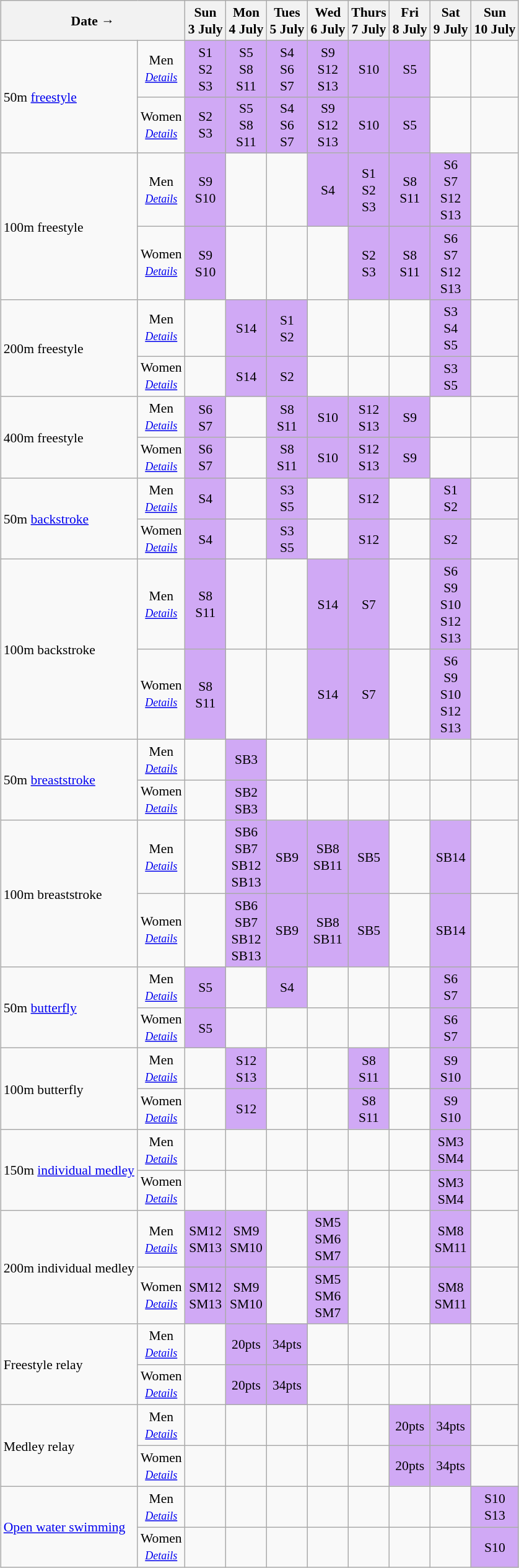<table class="wikitable" style="margin:0.5em auto; font-size:90%; line-height:1.25em;">
<tr align="center">
<th colspan="2">Date →</th>
<th>Sun<br>3 July</th>
<th>Mon<br>4 July</th>
<th>Tues<br>5 July</th>
<th>Wed<br>6 July</th>
<th>Thurs<br>7 July</th>
<th>Fri<br>8 July</th>
<th>Sat<br>9 July</th>
<th>Sun<br>10 July</th>
</tr>
<tr align="center">
<td align="left" rowspan="2">50m <a href='#'>freestyle</a></td>
<td>Men<br><small><em><a href='#'>Details</a></em></small></td>
<td bgcolor="#D0A9F5">S1<br>S2<br>S3</td>
<td bgcolor="#D0A9F5">S5<br>S8<br>S11</td>
<td bgcolor="#D0A9F5">S4<br>S6<br>S7</td>
<td bgcolor="#D0A9F5">S9<br>S12<br>S13</td>
<td bgcolor="#D0A9F5">S10</td>
<td bgcolor="#D0A9F5">S5</td>
<td></td>
<td></td>
</tr>
<tr align="center">
<td>Women <br><small><em><a href='#'>Details</a></em></small></td>
<td bgcolor="#D0A9F5">S2<br>S3</td>
<td bgcolor="#D0A9F5">S5<br>S8<br>S11</td>
<td bgcolor="#D0A9F5">S4<br>S6<br>S7</td>
<td bgcolor="#D0A9F5">S9<br>S12<br>S13</td>
<td bgcolor="#D0A9F5">S10</td>
<td bgcolor="#D0A9F5">S5</td>
<td></td>
<td></td>
</tr>
<tr align="center">
<td align="left" rowspan="2">100m freestyle</td>
<td>Men<br><small><em><a href='#'>Details</a></em></small></td>
<td bgcolor="#D0A9F5">S9<br>S10</td>
<td></td>
<td></td>
<td bgcolor="#D0A9F5">S4</td>
<td bgcolor="#D0A9F5">S1<br>S2<br>S3</td>
<td bgcolor="#D0A9F5">S8<br>S11</td>
<td bgcolor="#D0A9F5">S6<br>S7<br>S12<br>S13</td>
<td></td>
</tr>
<tr align="center">
<td>Women <br><small><em><a href='#'>Details</a></em></small></td>
<td bgcolor="#D0A9F5">S9<br>S10</td>
<td></td>
<td></td>
<td></td>
<td bgcolor="#D0A9F5">S2<br>S3</td>
<td bgcolor="#D0A9F5">S8<br>S11</td>
<td bgcolor="#D0A9F5">S6<br>S7<br>S12<br>S13</td>
<td></td>
</tr>
<tr align="center">
<td align="left" rowspan="2">200m freestyle</td>
<td>Men<br><small><em><a href='#'>Details</a></em></small></td>
<td></td>
<td bgcolor="#D0A9F5">S14</td>
<td bgcolor="#D0A9F5">S1<br>S2</td>
<td></td>
<td></td>
<td></td>
<td bgcolor="#D0A9F5">S3<br>S4<br>S5</td>
<td></td>
</tr>
<tr align="center">
<td>Women <br><small><em><a href='#'>Details</a></em></small></td>
<td></td>
<td bgcolor="#D0A9F5">S14</td>
<td bgcolor="#D0A9F5">S2</td>
<td></td>
<td></td>
<td></td>
<td bgcolor="#D0A9F5">S3<br>S5</td>
<td></td>
</tr>
<tr align="center">
<td align="left" rowspan="2">400m freestyle</td>
<td>Men<br><small><em><a href='#'>Details</a></em></small></td>
<td bgcolor="#D0A9F5">S6<br>S7</td>
<td></td>
<td bgcolor="#D0A9F5">S8<br>S11</td>
<td bgcolor="#D0A9F5">S10</td>
<td bgcolor="#D0A9F5">S12<br>S13</td>
<td bgcolor="#D0A9F5">S9</td>
<td></td>
<td></td>
</tr>
<tr align="center">
<td>Women <br><small><em><a href='#'>Details</a></em></small></td>
<td bgcolor="#D0A9F5">S6<br>S7</td>
<td></td>
<td bgcolor="#D0A9F5">S8<br>S11</td>
<td bgcolor="#D0A9F5">S10</td>
<td bgcolor="#D0A9F5">S12<br>S13</td>
<td bgcolor="#D0A9F5">S9</td>
<td></td>
<td></td>
</tr>
<tr align="center">
<td align="left" rowspan="2">50m <a href='#'>backstroke</a></td>
<td>Men<br><small><em><a href='#'>Details</a></em></small></td>
<td bgcolor="#D0A9F5">S4</td>
<td></td>
<td bgcolor="#D0A9F5">S3<br>S5</td>
<td></td>
<td bgcolor="#D0A9F5">S12</td>
<td></td>
<td bgcolor="#D0A9F5">S1<br>S2</td>
<td></td>
</tr>
<tr align="center">
<td>Women <br><small><em><a href='#'>Details</a></em></small></td>
<td bgcolor="#D0A9F5">S4</td>
<td></td>
<td bgcolor="#D0A9F5">S3<br>S5</td>
<td></td>
<td bgcolor="#D0A9F5">S12</td>
<td></td>
<td bgcolor="#D0A9F5">S2</td>
<td></td>
</tr>
<tr align="center">
<td align="left" rowspan="2">100m backstroke</td>
<td>Men<br><small><em><a href='#'>Details</a></em></small></td>
<td bgcolor="#D0A9F5">S8<br>S11</td>
<td></td>
<td></td>
<td bgcolor="#D0A9F5">S14</td>
<td bgcolor="#D0A9F5">S7</td>
<td></td>
<td bgcolor="#D0A9F5">S6<br>S9<br>S10<br>S12<br>S13</td>
<td></td>
</tr>
<tr align="center">
<td>Women<br><small><em><a href='#'>Details</a></em></small></td>
<td bgcolor="#D0A9F5">S8<br>S11</td>
<td></td>
<td></td>
<td bgcolor="#D0A9F5">S14</td>
<td bgcolor="#D0A9F5">S7</td>
<td></td>
<td bgcolor="#D0A9F5">S6<br>S9<br>S10<br>S12<br>S13</td>
<td></td>
</tr>
<tr align="center">
<td align="left" rowspan="2">50m <a href='#'>breaststroke</a></td>
<td>Men<br><small><em><a href='#'>Details</a></em></small></td>
<td></td>
<td bgcolor="#D0A9F5">SB3</td>
<td></td>
<td></td>
<td></td>
<td></td>
<td></td>
<td></td>
</tr>
<tr align="center">
<td>Women <br><small><em><a href='#'>Details</a></em></small></td>
<td></td>
<td bgcolor="#D0A9F5">SB2<br>SB3</td>
<td></td>
<td></td>
<td></td>
<td></td>
<td></td>
<td></td>
</tr>
<tr align="center">
<td align="left" rowspan="2">100m breaststroke</td>
<td>Men<br><small><em><a href='#'>Details</a></em></small></td>
<td></td>
<td bgcolor="#D0A9F5">SB6<br>SB7<br>SB12<br>SB13</td>
<td bgcolor="#D0A9F5">SB9</td>
<td bgcolor="#D0A9F5">SB8<br>SB11</td>
<td bgcolor="#D0A9F5">SB5</td>
<td></td>
<td bgcolor="#D0A9F5">SB14</td>
<td></td>
</tr>
<tr align="center">
<td>Women<br><small><em><a href='#'>Details</a></em></small></td>
<td></td>
<td bgcolor="#D0A9F5">SB6<br>SB7<br>SB12<br>SB13</td>
<td bgcolor="#D0A9F5">SB9</td>
<td bgcolor="#D0A9F5">SB8<br>SB11</td>
<td bgcolor="#D0A9F5">SB5</td>
<td></td>
<td bgcolor="#D0A9F5">SB14</td>
<td></td>
</tr>
<tr align="center">
<td align="left" rowspan="2">50m <a href='#'>butterfly</a></td>
<td>Men<br><small><em><a href='#'>Details</a></em></small></td>
<td bgcolor="#D0A9F5">S5</td>
<td></td>
<td bgcolor="#D0A9F5">S4</td>
<td></td>
<td></td>
<td></td>
<td bgcolor="#D0A9F5">S6<br>S7</td>
<td></td>
</tr>
<tr align="center">
<td>Women <br><small><em><a href='#'>Details</a></em></small></td>
<td bgcolor="#D0A9F5">S5</td>
<td></td>
<td></td>
<td></td>
<td></td>
<td></td>
<td bgcolor="#D0A9F5">S6<br>S7</td>
<td></td>
</tr>
<tr align="center">
<td align="left" rowspan="2">100m butterfly</td>
<td>Men<br><small><em><a href='#'>Details</a></em></small></td>
<td></td>
<td bgcolor="#D0A9F5">S12<br>S13</td>
<td></td>
<td></td>
<td bgcolor="#D0A9F5">S8<br>S11</td>
<td></td>
<td bgcolor="#D0A9F5">S9<br>S10</td>
<td></td>
</tr>
<tr align="center">
<td>Women <br><small> <em><a href='#'>Details</a></em></small></td>
<td></td>
<td bgcolor="#D0A9F5">S12</td>
<td></td>
<td></td>
<td bgcolor="#D0A9F5">S8<br>S11</td>
<td></td>
<td bgcolor="#D0A9F5">S9<br>S10</td>
<td></td>
</tr>
<tr align="center">
<td align="left" rowspan="2">150m <a href='#'>individual medley</a></td>
<td>Men<br><small><em><a href='#'>Details</a></em></small></td>
<td></td>
<td></td>
<td></td>
<td></td>
<td></td>
<td></td>
<td bgcolor="#D0A9F5">SM3<br>SM4</td>
<td></td>
</tr>
<tr align="center">
<td>Women <br><small><em><a href='#'>Details</a></em></small></td>
<td></td>
<td></td>
<td></td>
<td></td>
<td></td>
<td></td>
<td bgcolor="#D0A9F5">SM3<br>SM4</td>
<td></td>
</tr>
<tr align="center">
<td align="left" rowspan="2">200m individual medley</td>
<td>Men<br><small><em><a href='#'>Details</a></em></small></td>
<td bgcolor="#D0A9F5">SM12<br>SM13</td>
<td bgcolor="#D0A9F5">SM9<br>SM10</td>
<td></td>
<td bgcolor="#D0A9F5">SM5<br>SM6<br>SM7</td>
<td></td>
<td></td>
<td bgcolor="#D0A9F5">SM8<br>SM11</td>
<td></td>
</tr>
<tr align="center">
<td>Women <br><small><em><a href='#'>Details</a></em></small></td>
<td bgcolor="#D0A9F5">SM12<br>SM13</td>
<td bgcolor="#D0A9F5">SM9<br>SM10</td>
<td></td>
<td bgcolor="#D0A9F5">SM5<br>SM6<br>SM7</td>
<td></td>
<td></td>
<td bgcolor="#D0A9F5">SM8<br>SM11</td>
<td></td>
</tr>
<tr align="center">
<td align="left" rowspan="2">Freestyle relay</td>
<td>Men<br><small><em><a href='#'>Details</a></em></small></td>
<td></td>
<td bgcolor="#D0A9F5">20pts</td>
<td bgcolor="#D0A9F5">34pts</td>
<td></td>
<td></td>
<td></td>
<td></td>
<td></td>
</tr>
<tr align="center">
<td>Women <br><small><em><a href='#'>Details</a></em></small></td>
<td></td>
<td bgcolor="#D0A9F5">20pts</td>
<td bgcolor="#D0A9F5">34pts</td>
<td></td>
<td></td>
<td></td>
<td></td>
<td></td>
</tr>
<tr align="center">
<td align="left" rowspan="2">Medley relay</td>
<td>Men<br><small><em><a href='#'>Details</a></em></small></td>
<td></td>
<td></td>
<td></td>
<td></td>
<td></td>
<td bgcolor="#D0A9F5">20pts</td>
<td bgcolor="#D0A9F5">34pts</td>
<td></td>
</tr>
<tr align="center">
<td>Women <br><small><em><a href='#'>Details</a></em></small></td>
<td></td>
<td></td>
<td></td>
<td></td>
<td></td>
<td bgcolor="#D0A9F5">20pts</td>
<td bgcolor="#D0A9F5">34pts</td>
<td></td>
</tr>
<tr align="center">
<td align="left" rowspan="2"><a href='#'>Open water swimming</a></td>
<td>Men<br><small><em><a href='#'>Details</a></em></small></td>
<td></td>
<td></td>
<td></td>
<td></td>
<td></td>
<td></td>
<td></td>
<td bgcolor="#D0A9F5">S10<br>S13</td>
</tr>
<tr align="center">
<td>Women <br><small><em><a href='#'>Details</a></em></small></td>
<td></td>
<td></td>
<td></td>
<td></td>
<td></td>
<td></td>
<td></td>
<td bgcolor="#D0A9F5">S10</td>
</tr>
</table>
